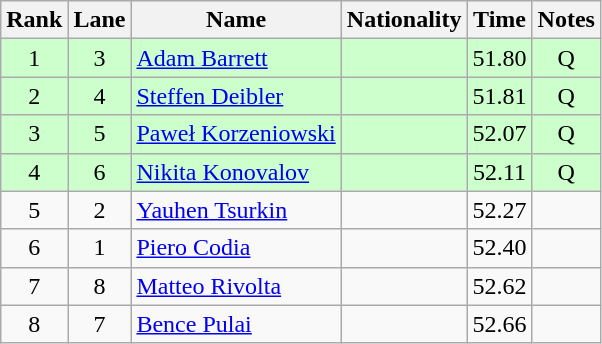<table class="wikitable sortable" style="text-align:center">
<tr>
<th>Rank</th>
<th>Lane</th>
<th>Name</th>
<th>Nationality</th>
<th>Time</th>
<th>Notes</th>
</tr>
<tr bgcolor=ccffcc>
<td>1</td>
<td>3</td>
<td align=left><a href='#'>Adam Barrett</a></td>
<td align=left></td>
<td>51.80</td>
<td>Q</td>
</tr>
<tr bgcolor=ccffcc>
<td>2</td>
<td>4</td>
<td align=left><a href='#'>Steffen Deibler</a></td>
<td align=left></td>
<td>51.81</td>
<td>Q</td>
</tr>
<tr bgcolor=ccffcc>
<td>3</td>
<td>5</td>
<td align=left><a href='#'>Paweł Korzeniowski</a></td>
<td align=left></td>
<td>52.07</td>
<td>Q</td>
</tr>
<tr bgcolor=ccffcc>
<td>4</td>
<td>6</td>
<td align=left><a href='#'>Nikita Konovalov</a></td>
<td align=left></td>
<td>52.11</td>
<td>Q</td>
</tr>
<tr>
<td>5</td>
<td>2</td>
<td align=left><a href='#'>Yauhen Tsurkin</a></td>
<td align=left></td>
<td>52.27</td>
<td></td>
</tr>
<tr>
<td>6</td>
<td>1</td>
<td align=left><a href='#'>Piero Codia</a></td>
<td align=left></td>
<td>52.40</td>
<td></td>
</tr>
<tr>
<td>7</td>
<td>8</td>
<td align=left><a href='#'>Matteo Rivolta</a></td>
<td align=left></td>
<td>52.62</td>
<td></td>
</tr>
<tr>
<td>8</td>
<td>7</td>
<td align=left><a href='#'>Bence Pulai</a></td>
<td align=left></td>
<td>52.66</td>
<td></td>
</tr>
</table>
